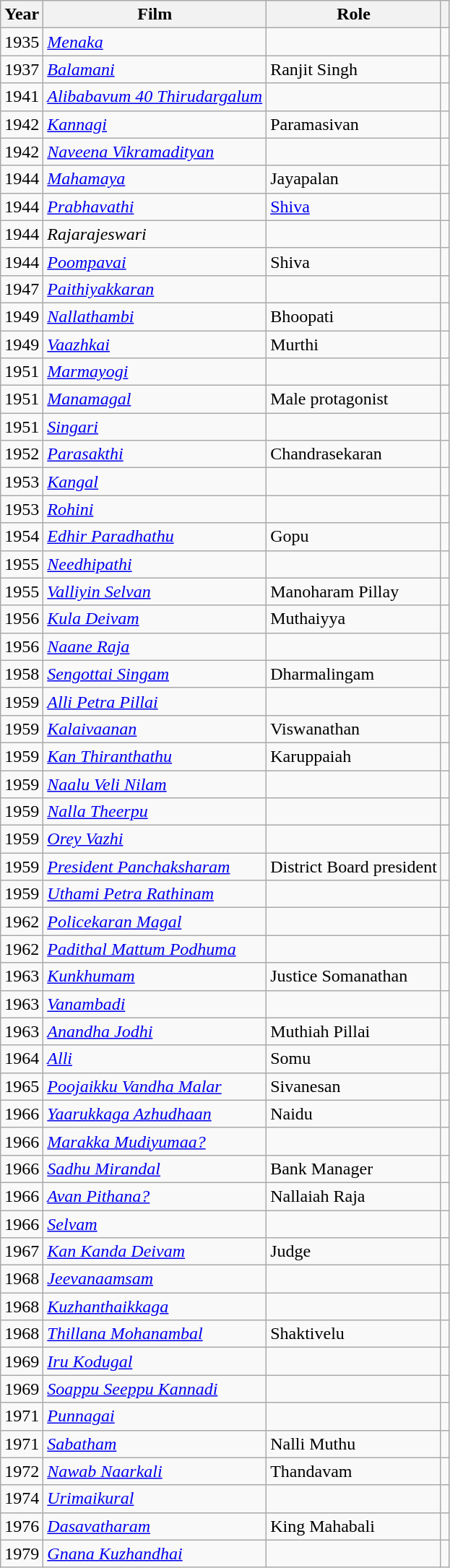<table class="wikitable">
<tr>
<th>Year</th>
<th>Film</th>
<th>Role</th>
<th></th>
</tr>
<tr>
<td>1935</td>
<td><em><a href='#'>Menaka</a></em></td>
<td></td>
<td></td>
</tr>
<tr>
<td>1937</td>
<td><em><a href='#'>Balamani</a></em></td>
<td>Ranjit Singh</td>
<td></td>
</tr>
<tr>
<td>1941</td>
<td><em><a href='#'>Alibabavum 40 Thirudargalum</a></em></td>
<td></td>
<td></td>
</tr>
<tr>
<td>1942</td>
<td><em><a href='#'>Kannagi</a></em></td>
<td>Paramasivan</td>
<td></td>
</tr>
<tr>
<td>1942</td>
<td><em><a href='#'>Naveena Vikramadityan</a></em></td>
<td></td>
<td></td>
</tr>
<tr>
<td>1944</td>
<td><em><a href='#'>Mahamaya</a></em></td>
<td>Jayapalan</td>
<td></td>
</tr>
<tr>
<td>1944</td>
<td><em><a href='#'>Prabhavathi</a></em></td>
<td><a href='#'>Shiva</a></td>
<td></td>
</tr>
<tr>
<td>1944</td>
<td><em>Rajarajeswari</em></td>
<td></td>
<td></td>
</tr>
<tr>
<td>1944</td>
<td><em><a href='#'>Poompavai</a></em></td>
<td>Shiva</td>
<td></td>
</tr>
<tr>
<td>1947</td>
<td><em><a href='#'>Paithiyakkaran</a></em></td>
<td></td>
<td></td>
</tr>
<tr>
<td>1949</td>
<td><em><a href='#'>Nallathambi</a></em></td>
<td>Bhoopati</td>
<td></td>
</tr>
<tr>
<td>1949</td>
<td><em><a href='#'>Vaazhkai</a></em></td>
<td>Murthi</td>
<td></td>
</tr>
<tr>
<td>1951</td>
<td><em><a href='#'>Marmayogi</a></em></td>
<td></td>
<td></td>
</tr>
<tr>
<td>1951</td>
<td><em><a href='#'>Manamagal</a></em></td>
<td>Male protagonist</td>
<td></td>
</tr>
<tr>
<td>1951</td>
<td><em><a href='#'>Singari</a></em></td>
<td></td>
<td></td>
</tr>
<tr>
<td>1952</td>
<td><em><a href='#'>Parasakthi</a></em></td>
<td>Chandrasekaran</td>
<td></td>
</tr>
<tr>
<td>1953</td>
<td><em><a href='#'>Kangal</a></em></td>
<td></td>
<td></td>
</tr>
<tr>
<td>1953</td>
<td><em><a href='#'>Rohini</a></em></td>
<td></td>
<td></td>
</tr>
<tr>
<td>1954</td>
<td><em><a href='#'>Edhir Paradhathu</a></em></td>
<td>Gopu</td>
<td></td>
</tr>
<tr>
<td>1955</td>
<td><em><a href='#'>Needhipathi</a></em></td>
<td></td>
<td></td>
</tr>
<tr>
<td>1955</td>
<td><em><a href='#'>Valliyin Selvan</a></em></td>
<td>Manoharam Pillay</td>
<td></td>
</tr>
<tr>
<td>1956</td>
<td><em><a href='#'>Kula Deivam</a></em></td>
<td>Muthaiyya</td>
<td></td>
</tr>
<tr>
<td>1956</td>
<td><em><a href='#'>Naane Raja</a></em></td>
<td></td>
<td></td>
</tr>
<tr>
<td>1958</td>
<td><em><a href='#'>Sengottai Singam</a></em></td>
<td>Dharmalingam</td>
<td></td>
</tr>
<tr>
<td>1959</td>
<td><em><a href='#'>Alli Petra Pillai</a></em></td>
<td></td>
<td></td>
</tr>
<tr>
<td>1959</td>
<td><em><a href='#'>Kalaivaanan</a></em></td>
<td>Viswanathan</td>
<td></td>
</tr>
<tr>
<td>1959</td>
<td><em><a href='#'>Kan Thiranthathu</a></em></td>
<td>Karuppaiah</td>
<td></td>
</tr>
<tr>
<td>1959</td>
<td><em><a href='#'>Naalu Veli Nilam</a></em></td>
<td></td>
<td></td>
</tr>
<tr>
<td>1959</td>
<td><em><a href='#'>Nalla Theerpu</a></em></td>
<td></td>
<td></td>
</tr>
<tr>
<td>1959</td>
<td><em><a href='#'>Orey Vazhi</a></em></td>
<td></td>
<td></td>
</tr>
<tr>
<td>1959</td>
<td><em><a href='#'>President Panchaksharam</a></em></td>
<td>District Board president</td>
<td></td>
</tr>
<tr>
<td>1959</td>
<td><em><a href='#'>Uthami Petra Rathinam</a></em></td>
<td></td>
<td></td>
</tr>
<tr>
<td>1962</td>
<td><em><a href='#'>Policekaran Magal</a></em></td>
<td></td>
<td></td>
</tr>
<tr>
<td>1962</td>
<td><em><a href='#'>Padithal Mattum Podhuma</a></em></td>
<td></td>
<td></td>
</tr>
<tr>
<td>1963</td>
<td><em><a href='#'>Kunkhumam</a></em></td>
<td>Justice Somanathan</td>
<td></td>
</tr>
<tr>
<td>1963</td>
<td><em><a href='#'>Vanambadi</a></em></td>
<td></td>
<td></td>
</tr>
<tr>
<td>1963</td>
<td><em><a href='#'>Anandha Jodhi</a></em></td>
<td>Muthiah Pillai</td>
<td></td>
</tr>
<tr>
<td>1964</td>
<td><em><a href='#'>Alli</a></em></td>
<td>Somu</td>
<td></td>
</tr>
<tr>
<td>1965</td>
<td><em><a href='#'>Poojaikku Vandha Malar</a></em></td>
<td>Sivanesan</td>
<td></td>
</tr>
<tr>
<td>1966</td>
<td><em><a href='#'>Yaarukkaga Azhudhaan</a></em></td>
<td>Naidu</td>
<td></td>
</tr>
<tr>
<td>1966</td>
<td><em><a href='#'>Marakka Mudiyumaa?</a></em></td>
<td></td>
<td></td>
</tr>
<tr>
<td>1966</td>
<td><em><a href='#'>Sadhu Mirandal</a></em></td>
<td>Bank Manager</td>
<td></td>
</tr>
<tr>
<td>1966</td>
<td><em><a href='#'>Avan Pithana?</a></em></td>
<td>Nallaiah Raja</td>
<td></td>
</tr>
<tr>
<td>1966</td>
<td><em><a href='#'>Selvam</a></em></td>
<td></td>
<td></td>
</tr>
<tr>
<td>1967</td>
<td><em><a href='#'>Kan Kanda Deivam</a></em></td>
<td>Judge</td>
<td></td>
</tr>
<tr>
<td>1968</td>
<td><em><a href='#'>Jeevanaamsam</a></em></td>
<td></td>
<td></td>
</tr>
<tr>
<td>1968</td>
<td><em><a href='#'>Kuzhanthaikkaga</a></em></td>
<td></td>
<td></td>
</tr>
<tr>
<td>1968</td>
<td><em><a href='#'>Thillana Mohanambal</a></em></td>
<td>Shaktivelu</td>
<td></td>
</tr>
<tr>
<td>1969</td>
<td><em><a href='#'>Iru Kodugal</a></em></td>
<td></td>
<td></td>
</tr>
<tr>
<td>1969</td>
<td><em><a href='#'>Soappu Seeppu Kannadi</a></em></td>
<td></td>
<td></td>
</tr>
<tr>
<td>1971</td>
<td><em><a href='#'>Punnagai</a></em></td>
<td></td>
<td></td>
</tr>
<tr>
<td>1971</td>
<td><em><a href='#'>Sabatham</a></em></td>
<td>Nalli Muthu</td>
<td></td>
</tr>
<tr>
<td>1972</td>
<td><em><a href='#'>Nawab Naarkali</a></em></td>
<td>Thandavam</td>
<td></td>
</tr>
<tr>
<td>1974</td>
<td><em><a href='#'>Urimaikural</a></em></td>
<td></td>
<td></td>
</tr>
<tr>
<td>1976</td>
<td><em><a href='#'>Dasavatharam</a></em></td>
<td>King Mahabali</td>
<td></td>
</tr>
<tr>
<td>1979</td>
<td><em><a href='#'>Gnana Kuzhandhai</a></em></td>
<td></td>
<td></td>
</tr>
</table>
